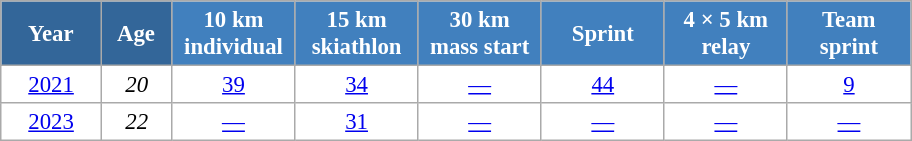<table class="wikitable" style="font-size:95%; text-align:center; border:grey solid 1px; border-collapse:collapse; background:#ffffff;">
<tr>
<th style="background-color:#369; color:white; width:60px;"> Year </th>
<th style="background-color:#369; color:white; width:40px;"> Age </th>
<th style="background-color:#4180be; color:white; width:75px;"> 10 km <br> individual </th>
<th style="background-color:#4180be; color:white; width:75px;"> 15 km <br> skiathlon </th>
<th style="background-color:#4180be; color:white; width:75px;"> 30 km <br> mass start </th>
<th style="background-color:#4180be; color:white; width:75px;"> Sprint </th>
<th style="background-color:#4180be; color:white; width:75px;"> 4 × 5 km <br> relay </th>
<th style="background-color:#4180be; color:white; width:75px;"> Team <br> sprint </th>
</tr>
<tr>
<td><a href='#'>2021</a></td>
<td><em>20</em></td>
<td><a href='#'>39</a></td>
<td><a href='#'>34</a></td>
<td><a href='#'>—</a></td>
<td><a href='#'>44</a></td>
<td><a href='#'>—</a></td>
<td><a href='#'>9</a></td>
</tr>
<tr>
<td><a href='#'>2023</a></td>
<td><em>22</em></td>
<td><a href='#'>—</a></td>
<td><a href='#'>31</a></td>
<td><a href='#'>—</a></td>
<td><a href='#'>—</a></td>
<td><a href='#'>—</a></td>
<td><a href='#'>—</a></td>
</tr>
</table>
